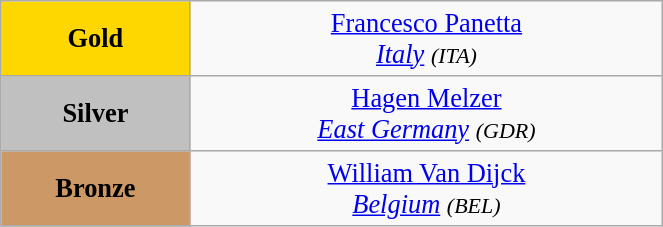<table class="wikitable" style=" text-align:center; font-size:110%;" width="35%">
<tr>
<td bgcolor="gold"><strong>Gold</strong></td>
<td> <a href='#'>Francesco Panetta</a><br><em><a href='#'>Italy</a> <small>(ITA)</small></em></td>
</tr>
<tr>
<td bgcolor="silver"><strong>Silver</strong></td>
<td> <a href='#'>Hagen Melzer</a><br><em><a href='#'>East Germany</a> <small>(GDR)</small></em></td>
</tr>
<tr>
<td bgcolor="CC9966"><strong>Bronze</strong></td>
<td> <a href='#'>William Van Dijck</a><br><em><a href='#'>Belgium</a> <small>(BEL)</small></em></td>
</tr>
</table>
